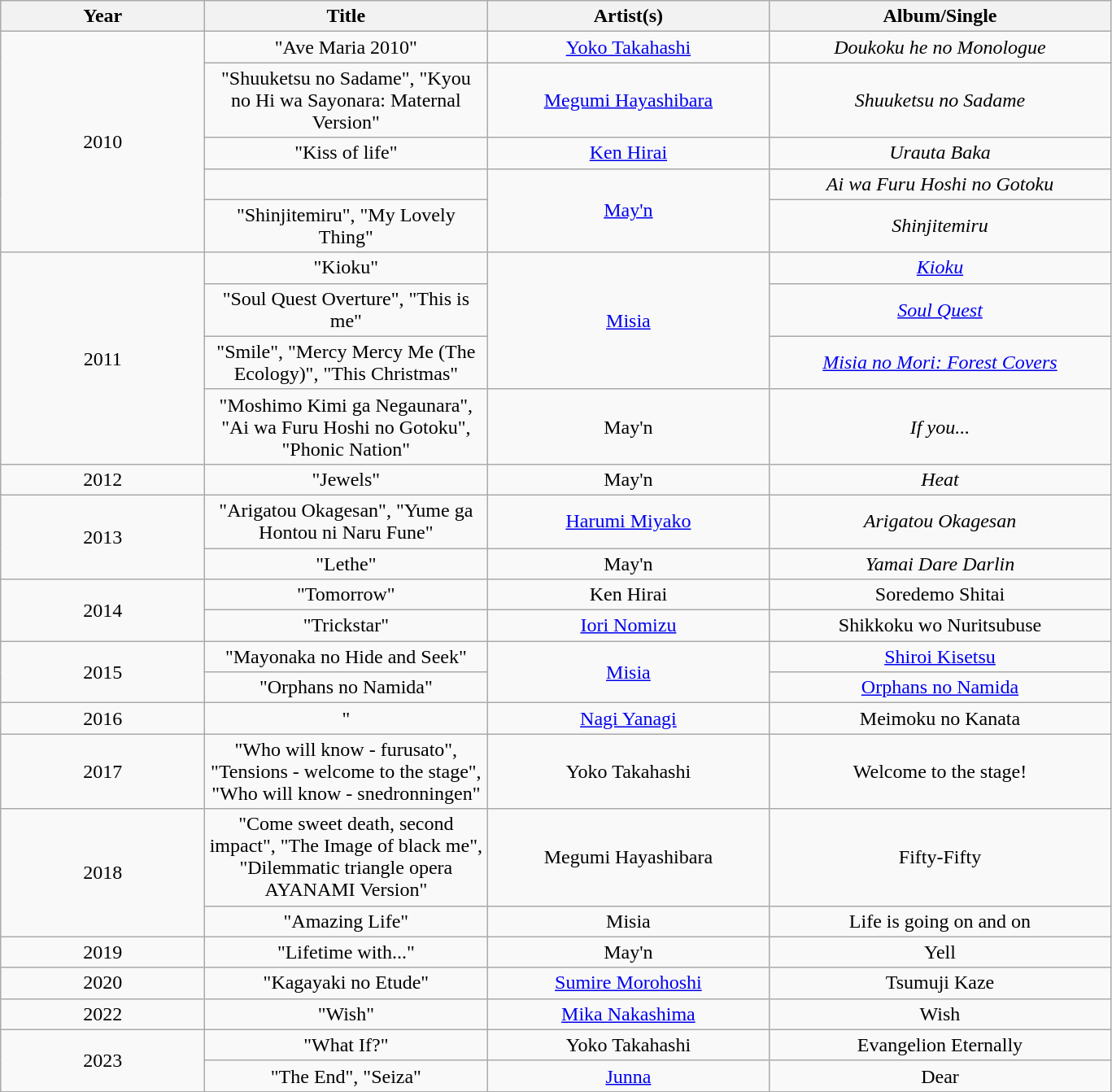<table class="wikitable plainrowheaders" style="text-align:center;">
<tr>
<th scope="col" style="width:10em;">Year</th>
<th scope="col" style="width:14em;">Title</th>
<th scope="col" style="width:14em;">Artist(s)</th>
<th scope="col" style="width:17em;">Album/Single</th>
</tr>
<tr>
<td rowspan="5">2010</td>
<td scope="row">"Ave Maria 2010"</td>
<td rowspan="1"><a href='#'>Yoko Takahashi</a></td>
<td><em>Doukoku he no Monologue</em></td>
</tr>
<tr>
<td scope="row">"Shuuketsu no Sadame", "Kyou no Hi wa Sayonara: Maternal Version"</td>
<td><a href='#'>Megumi Hayashibara</a></td>
<td><em>Shuuketsu no Sadame</em></td>
</tr>
<tr>
<td scope="row">"Kiss of life"</td>
<td><a href='#'>Ken Hirai</a></td>
<td><em>Urauta Baka</em></td>
</tr>
<tr>
<td scope="row"></td>
<td rowspan="2"><a href='#'>May'n</a></td>
<td><em>Ai wa Furu Hoshi no Gotoku</em></td>
</tr>
<tr>
<td scope="row">"Shinjitemiru", "My Lovely Thing"</td>
<td><em>Shinjitemiru</em></td>
</tr>
<tr>
<td rowspan="4">2011</td>
<td scope="row">"Kioku"</td>
<td rowspan="3"><a href='#'>Misia</a></td>
<td><em><a href='#'>Kioku</a></em></td>
</tr>
<tr>
<td scope="row">"Soul Quest Overture", "This is me"</td>
<td><em><a href='#'>Soul Quest</a></em></td>
</tr>
<tr>
<td scope="row">"Smile", "Mercy Mercy Me (The Ecology)", "This Christmas"</td>
<td><em><a href='#'>Misia no Mori: Forest Covers</a></em></td>
</tr>
<tr>
<td scope="row">"Moshimo Kimi ga Negaunara", "Ai wa Furu Hoshi no Gotoku", "Phonic Nation"</td>
<td>May'n</td>
<td><em>If you...</em></td>
</tr>
<tr>
<td>2012</td>
<td scope="row">"Jewels"</td>
<td>May'n</td>
<td><em>Heat</em></td>
</tr>
<tr>
<td rowspan="2">2013</td>
<td scope="row">"Arigatou Okagesan", "Yume ga Hontou ni Naru Fune"</td>
<td><a href='#'>Harumi Miyako</a></td>
<td><em>Arigatou Okagesan</em></td>
</tr>
<tr>
<td scope="row">"Lethe"</td>
<td>May'n</td>
<td><em>Yamai Dare Darlin<strong></td>
</tr>
<tr>
<td rowspan="2">2014</td>
<td scope="row">"Tomorrow"</td>
<td>Ken Hirai</td>
<td></em>Soredemo Shitai<em></td>
</tr>
<tr>
<td scope="row">"Trickstar"</td>
<td><a href='#'>Iori Nomizu</a></td>
<td></em>Shikkoku wo Nuritsubuse<em></td>
</tr>
<tr>
<td rowspan="2">2015</td>
<td scope="row">"Mayonaka no Hide and Seek"</td>
<td rowspan="2"><a href='#'>Misia</a></td>
<td></em><a href='#'>Shiroi Kisetsu</a><em></td>
</tr>
<tr>
<td scope="row">"Orphans no Namida"</td>
<td></em><a href='#'>Orphans no Namida</a><em></td>
</tr>
<tr>
<td rowspan="1">2016</td>
<td scope="row">"</td>
<td rowspan="1"><a href='#'>Nagi Yanagi</a></td>
<td></em>Meimoku no Kanata<em></td>
</tr>
<tr>
<td rowspan="1">2017</td>
<td scope="row">"Who will know - furusato", "Tensions - welcome to the stage", "Who will know - snedronningen"</td>
<td rowspan="1">Yoko Takahashi</td>
<td></em>Welcome to the stage!<em></td>
</tr>
<tr>
<td rowspan="2">2018</td>
<td scope="row">"Come sweet death, second impact", "The Image of black me", "Dilemmatic triangle opera AYANAMI Version"</td>
<td rowspan="1">Megumi Hayashibara</td>
<td></em>Fifty-Fifty<em></td>
</tr>
<tr>
<td scope="row">"Amazing Life"</td>
<td rowspan="1">Misia</td>
<td></em>Life is going on and on<em></td>
</tr>
<tr>
<td rowspan="1">2019</td>
<td scope="row">"Lifetime with..."</td>
<td>May'n</td>
<td></em>Yell<em></td>
</tr>
<tr>
<td rowspan="1">2020</td>
<td scope="row">"Kagayaki no Etude"</td>
<td><a href='#'>Sumire Morohoshi</a></td>
<td></em>Tsumuji Kaze<em></td>
</tr>
<tr>
<td rowspan="1">2022</td>
<td scope="row">"Wish"</td>
<td><a href='#'>Mika Nakashima</a></td>
<td></em>Wish<em></td>
</tr>
<tr>
<td rowspan="2">2023</td>
<td scope="row">"What If?"</td>
<td>Yoko Takahashi</td>
<td></em>Evangelion Eternally<em></td>
</tr>
<tr>
<td scope="row">"The End", "Seiza"</td>
<td><a href='#'>Junna</a></td>
<td></em>Dear<em></td>
</tr>
<tr>
</tr>
</table>
